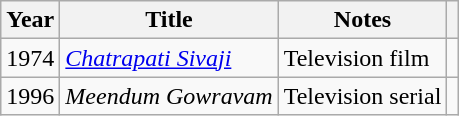<table class="wikitable">
<tr>
<th>Year</th>
<th>Title</th>
<th>Notes</th>
<th></th>
</tr>
<tr>
<td>1974</td>
<td><em><a href='#'>Chatrapati Sivaji</a></em></td>
<td>Television film</td>
<td style="text-align:center;"></td>
</tr>
<tr>
<td>1996</td>
<td><em>Meendum Gowravam</em></td>
<td>Television serial</td>
<td style="text-align:center;"></td>
</tr>
</table>
